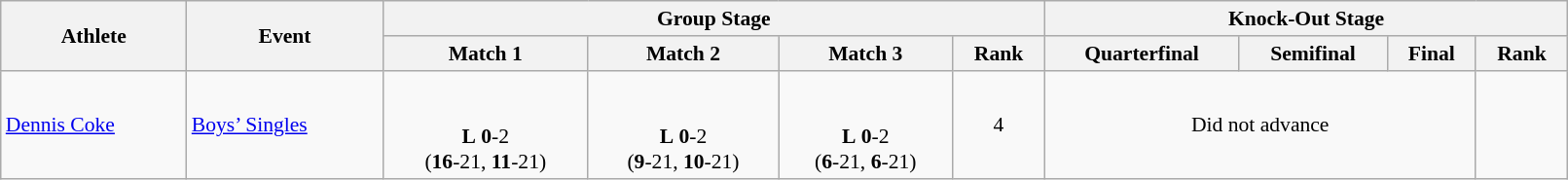<table class="wikitable" width="85%" style="text-align:left; font-size:90%">
<tr>
<th rowspan=2>Athlete</th>
<th rowspan=2>Event</th>
<th colspan=4>Group Stage</th>
<th colspan=4>Knock-Out Stage</th>
</tr>
<tr>
<th>Match 1</th>
<th>Match 2</th>
<th>Match 3</th>
<th>Rank</th>
<th>Quarterfinal</th>
<th>Semifinal</th>
<th>Final</th>
<th>Rank</th>
</tr>
<tr>
<td><a href='#'>Dennis Coke</a></td>
<td><a href='#'>Boys’ Singles</a></td>
<td align=center> <br><br><strong>L</strong> <strong>0</strong>-2 <br> (<strong>16</strong>-21, <strong>11</strong>-21)</td>
<td align=center> <br><br><strong>L</strong> <strong>0</strong>-2 <br> (<strong>9</strong>-21, <strong>10</strong>-21)</td>
<td align=center> <br><br><strong>L</strong> <strong>0</strong>-2 <br> (<strong>6</strong>-21, <strong>6</strong>-21)</td>
<td align=center>4</td>
<td colspan="3" align=center>Did not advance</td>
<td align=center></td>
</tr>
</table>
